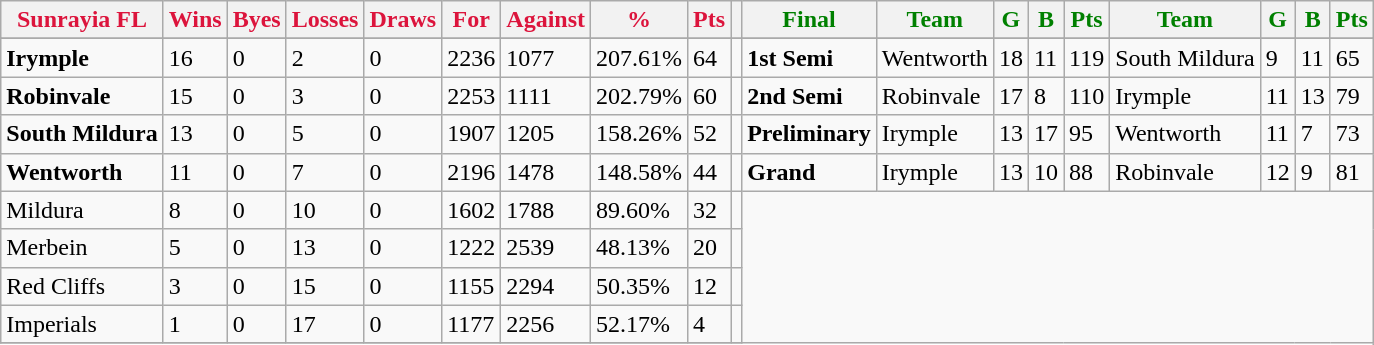<table class="wikitable">
<tr>
<th style="color:crimson">Sunrayia FL</th>
<th style="color:crimson">Wins</th>
<th style="color:crimson">Byes</th>
<th style="color:crimson">Losses</th>
<th style="color:crimson">Draws</th>
<th style="color:crimson">For</th>
<th style="color:crimson">Against</th>
<th style="color:crimson">%</th>
<th style="color:crimson">Pts</th>
<th></th>
<th style="color:green">Final</th>
<th style="color:green">Team</th>
<th style="color:green">G</th>
<th style="color:green">B</th>
<th style="color:green">Pts</th>
<th style="color:green">Team</th>
<th style="color:green">G</th>
<th style="color:green">B</th>
<th style="color:green">Pts</th>
</tr>
<tr>
</tr>
<tr>
</tr>
<tr>
<td><strong>	Irymple	</strong></td>
<td>16</td>
<td>0</td>
<td>2</td>
<td>0</td>
<td>2236</td>
<td>1077</td>
<td>207.61%</td>
<td>64</td>
<td></td>
<td><strong>1st Semi</strong></td>
<td>Wentworth</td>
<td>18</td>
<td>11</td>
<td>119</td>
<td>South Mildura</td>
<td>9</td>
<td>11</td>
<td>65</td>
</tr>
<tr>
<td><strong>	Robinvale	</strong></td>
<td>15</td>
<td>0</td>
<td>3</td>
<td>0</td>
<td>2253</td>
<td>1111</td>
<td>202.79%</td>
<td>60</td>
<td></td>
<td><strong>2nd Semi</strong></td>
<td>Robinvale</td>
<td>17</td>
<td>8</td>
<td>110</td>
<td>Irymple</td>
<td>11</td>
<td>13</td>
<td>79</td>
</tr>
<tr>
<td><strong>	South Mildura	</strong></td>
<td>13</td>
<td>0</td>
<td>5</td>
<td>0</td>
<td>1907</td>
<td>1205</td>
<td>158.26%</td>
<td>52</td>
<td></td>
<td><strong>Preliminary</strong></td>
<td>Irymple</td>
<td>13</td>
<td>17</td>
<td>95</td>
<td>Wentworth</td>
<td>11</td>
<td>7</td>
<td>73</td>
</tr>
<tr>
<td><strong>	Wentworth	</strong></td>
<td>11</td>
<td>0</td>
<td>7</td>
<td>0</td>
<td>2196</td>
<td>1478</td>
<td>148.58%</td>
<td>44</td>
<td></td>
<td><strong>Grand</strong></td>
<td>Irymple</td>
<td>13</td>
<td>10</td>
<td>88</td>
<td>Robinvale</td>
<td>12</td>
<td>9</td>
<td>81</td>
</tr>
<tr>
<td>Mildura</td>
<td>8</td>
<td>0</td>
<td>10</td>
<td>0</td>
<td>1602</td>
<td>1788</td>
<td>89.60%</td>
<td>32</td>
<td></td>
</tr>
<tr>
<td>Merbein</td>
<td>5</td>
<td>0</td>
<td>13</td>
<td>0</td>
<td>1222</td>
<td>2539</td>
<td>48.13%</td>
<td>20</td>
<td></td>
</tr>
<tr>
<td>Red Cliffs</td>
<td>3</td>
<td>0</td>
<td>15</td>
<td>0</td>
<td>1155</td>
<td>2294</td>
<td>50.35%</td>
<td>12</td>
<td></td>
</tr>
<tr>
<td>Imperials</td>
<td>1</td>
<td>0</td>
<td>17</td>
<td>0</td>
<td>1177</td>
<td>2256</td>
<td>52.17%</td>
<td>4</td>
<td></td>
</tr>
<tr>
</tr>
</table>
